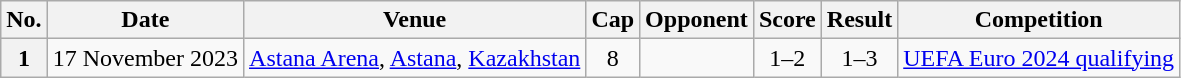<table class="wikitable sortable plainrowheaders">
<tr>
<th scope=col>No.</th>
<th scope=col>Date</th>
<th scope=col>Venue</th>
<th scope=col>Cap</th>
<th scope=col>Opponent</th>
<th scope=col>Score</th>
<th scope=col>Result</th>
<th scope=col>Competition</th>
</tr>
<tr>
<th scope=row style=text-align:center>1</th>
<td>17 November 2023</td>
<td><a href='#'>Astana Arena</a>, <a href='#'>Astana</a>, <a href='#'>Kazakhstan</a></td>
<td align=center>8</td>
<td></td>
<td align=center>1–2</td>
<td align=center>1–3</td>
<td><a href='#'>UEFA Euro 2024 qualifying</a></td>
</tr>
</table>
